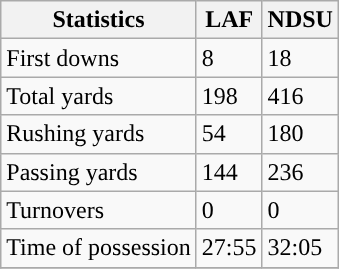<table class="wikitable" style="float: left;">
<tr>
<th>Statistics</th>
<th>LAF</th>
<th>NDSU</th>
</tr>
<tr>
<td>First downs</td>
<td>8</td>
<td>18</td>
</tr>
<tr>
<td>Total yards</td>
<td>198</td>
<td>416</td>
</tr>
<tr>
<td>Rushing yards</td>
<td>54</td>
<td>180</td>
</tr>
<tr>
<td>Passing yards</td>
<td>144</td>
<td>236</td>
</tr>
<tr>
<td>Turnovers</td>
<td>0</td>
<td>0</td>
</tr>
<tr>
<td>Time of possession</td>
<td>27:55</td>
<td>32:05</td>
</tr>
<tr>
</tr>
</table>
